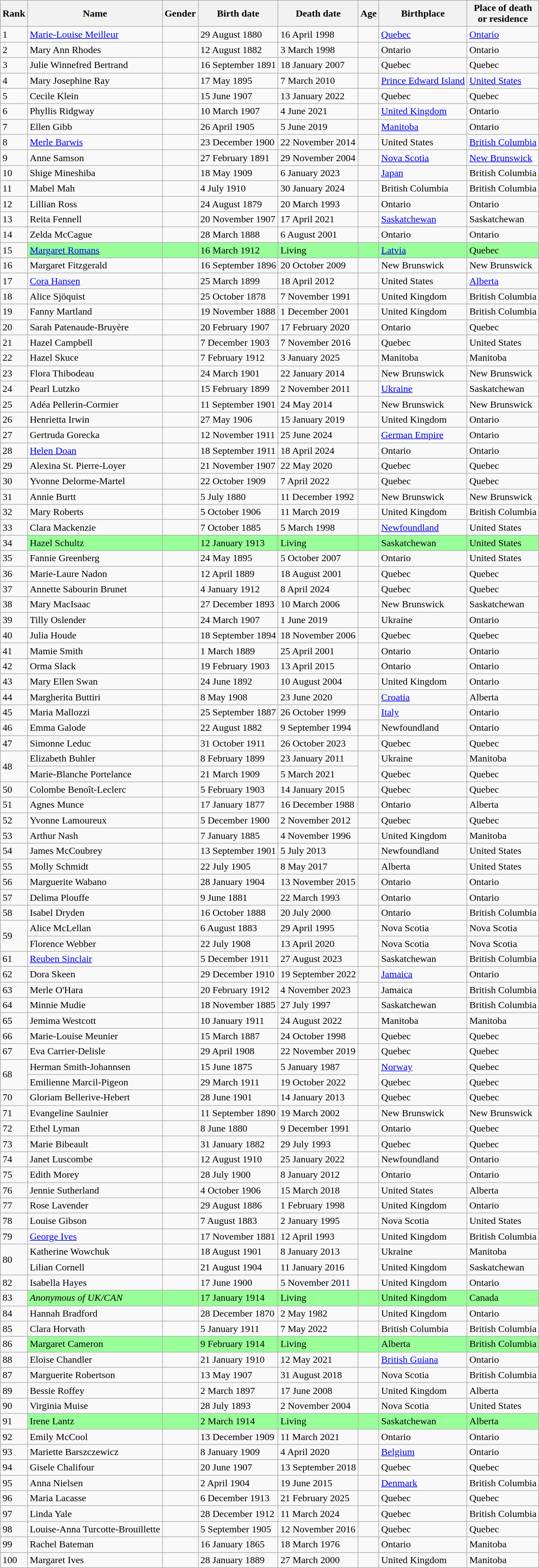<table class="wikitable sortable">
<tr>
<th>Rank</th>
<th>Name</th>
<th>Gender</th>
<th data-sort-type=date>Birth date</th>
<th data-sort-type=date>Death date</th>
<th>Age</th>
<th>Birthplace</th>
<th nowrap>Place of death<br>or residence</th>
</tr>
<tr>
<td>1</td>
<td data-sort-value="Meilleur"><a href='#'>Marie-Louise Meilleur</a></td>
<td></td>
<td>29 August 1880</td>
<td>16 April 1998</td>
<td></td>
<td><a href='#'>Quebec</a></td>
<td><a href='#'>Ontario</a></td>
</tr>
<tr>
<td>2</td>
<td data-sort-value="Rhodes">Mary Ann Rhodes</td>
<td></td>
<td>12 August 1882</td>
<td>3 March 1998</td>
<td></td>
<td>Ontario</td>
<td>Ontario</td>
</tr>
<tr>
<td>3</td>
<td data-sort-value="Bertrand">Julie Winnefred Bertrand</td>
<td></td>
<td>16 September 1891</td>
<td>18 January 2007</td>
<td></td>
<td>Quebec</td>
<td>Quebec</td>
</tr>
<tr>
<td>4</td>
<td data-sort-value="Ray">Mary Josephine Ray</td>
<td></td>
<td>17 May 1895</td>
<td>7 March 2010</td>
<td></td>
<td><a href='#'>Prince Edward Island</a></td>
<td><a href='#'>United States</a></td>
</tr>
<tr>
<td>5</td>
<td data-sort-value="Klein">Cecile Klein</td>
<td></td>
<td>15 June 1907</td>
<td>13 January 2022</td>
<td></td>
<td>Quebec</td>
<td>Quebec</td>
</tr>
<tr>
<td>6</td>
<td data-sort-value="Ridgway">Phyllis Ridgway</td>
<td></td>
<td>10 March 1907</td>
<td>4 June 2021</td>
<td></td>
<td><a href='#'>United Kingdom</a></td>
<td>Ontario</td>
</tr>
<tr>
<td>7</td>
<td data-sort-value="Gibb">Ellen Gibb</td>
<td></td>
<td>26 April 1905</td>
<td>5 June 2019</td>
<td></td>
<td><a href='#'>Manitoba</a></td>
<td>Ontario</td>
</tr>
<tr>
<td>8</td>
<td data-sort-value="Barwis"><a href='#'>Merle Barwis</a></td>
<td></td>
<td>23 December 1900</td>
<td>22 November 2014</td>
<td></td>
<td>United States</td>
<td><a href='#'>British Columbia</a></td>
</tr>
<tr>
<td>9</td>
<td data-sort-value="Samson">Anne Samson</td>
<td></td>
<td>27 February 1891</td>
<td>29 November 2004</td>
<td></td>
<td><a href='#'>Nova Scotia</a></td>
<td><a href='#'>New Brunswick</a></td>
</tr>
<tr>
<td>10</td>
<td data-sort-value="Mineshiba">Shige Mineshiba</td>
<td></td>
<td>18 May 1909</td>
<td>6 January 2023</td>
<td></td>
<td><a href='#'>Japan</a></td>
<td>British Columbia</td>
</tr>
<tr>
<td>11</td>
<td data-sort-value="Mah">Mabel Mah</td>
<td></td>
<td>4 July 1910</td>
<td>30 January 2024</td>
<td></td>
<td>British Columbia</td>
<td>British Columbia</td>
</tr>
<tr>
<td>12</td>
<td data-sort-value="Ross">Lillian Ross</td>
<td></td>
<td>24 August 1879</td>
<td>20 March 1993</td>
<td></td>
<td>Ontario</td>
<td>Ontario</td>
</tr>
<tr>
<td>13</td>
<td data-sort-value="Fennell">Reita Fennell</td>
<td></td>
<td>20 November 1907</td>
<td>17 April 2021</td>
<td></td>
<td><a href='#'>Saskatchewan</a></td>
<td>Saskatchewan</td>
</tr>
<tr>
<td>14</td>
<td data-sort-value="McCague">Zelda McCague</td>
<td></td>
<td>28 March 1888</td>
<td>6 August 2001</td>
<td></td>
<td>Ontario</td>
<td>Ontario</td>
</tr>
<tr bgcolor="99FF99">
<td bgcolor="#F9F9F9" >15</td>
<td data-sort-value="Romans"><a href='#'>Margaret Romans</a></td>
<td></td>
<td>16 March 1912</td>
<td>Living</td>
<td></td>
<td><a href='#'>Latvia</a></td>
<td>Quebec</td>
</tr>
<tr>
<td>16</td>
<td data-sort-value="Fitzgerald, Margaret">Margaret Fitzgerald</td>
<td></td>
<td>16 September 1896</td>
<td>20 October 2009</td>
<td></td>
<td>New Brunswick</td>
<td>New Brunswick</td>
</tr>
<tr>
<td>17</td>
<td data-sort-value="Hansen"><a href='#'>Cora Hansen</a></td>
<td></td>
<td>25 March 1899</td>
<td>18 April 2012</td>
<td></td>
<td>United States</td>
<td><a href='#'>Alberta</a></td>
</tr>
<tr>
<td>18</td>
<td data-sort-value="Sjöquist">Alice Sjöquist</td>
<td></td>
<td>25 October 1878</td>
<td>7 November 1991</td>
<td></td>
<td>United Kingdom</td>
<td>British Columbia</td>
</tr>
<tr>
<td>19</td>
<td data-sort-value="Martland">Fanny Martland</td>
<td></td>
<td>19 November 1888</td>
<td>1 December 2001</td>
<td></td>
<td>United Kingdom</td>
<td>British Columbia</td>
</tr>
<tr>
<td>20</td>
<td data-sort-value="Patenaude-Bruyère">Sarah Patenaude-Bruyère</td>
<td></td>
<td>20 February 1907</td>
<td>17 February 2020</td>
<td></td>
<td>Ontario</td>
<td>Quebec</td>
</tr>
<tr>
<td>21</td>
<td data-sort-value="Campbell">Hazel Campbell</td>
<td></td>
<td>7 December 1903</td>
<td>7 November 2016</td>
<td></td>
<td>Quebec</td>
<td>United States</td>
</tr>
<tr>
<td>22</td>
<td data-sort-value="Skuce">Hazel Skuce</td>
<td></td>
<td>7 February 1912</td>
<td>3 January 2025</td>
<td></td>
<td>Manitoba</td>
<td>Manitoba</td>
</tr>
<tr>
<td>23</td>
<td data-sort-value="Thibodeau">Flora Thibodeau</td>
<td></td>
<td>24 March 1901</td>
<td>22 January 2014</td>
<td></td>
<td>New Brunswick</td>
<td>New Brunswick</td>
</tr>
<tr>
<td>24</td>
<td data-sort-value="Lutzko">Pearl Lutzko</td>
<td></td>
<td>15 February 1899</td>
<td>2 November 2011</td>
<td></td>
<td><a href='#'>Ukraine</a></td>
<td>Saskatchewan</td>
</tr>
<tr>
<td>25</td>
<td data-sort-value="Pellerin-Cormier">Adéa Pellerin-Cormier</td>
<td></td>
<td>11 September 1901</td>
<td>24 May 2014</td>
<td></td>
<td>New Brunswick</td>
<td>New Brunswick</td>
</tr>
<tr>
<td>26</td>
<td data-sort-value="Irwin">Henrietta Irwin</td>
<td></td>
<td>27 May 1906</td>
<td>15 January 2019</td>
<td></td>
<td>United Kingdom</td>
<td>Ontario</td>
</tr>
<tr>
<td>27</td>
<td data-sort-value="Gorecka">Gertruda Gorecka</td>
<td></td>
<td>12 November 1911</td>
<td>25 June 2024</td>
<td></td>
<td><a href='#'>German Empire</a></td>
<td>Ontario</td>
</tr>
<tr>
<td>28</td>
<td data-sort-value="Doan"><a href='#'>Helen Doan</a></td>
<td></td>
<td>18 September 1911</td>
<td>18 April 2024</td>
<td></td>
<td>Ontario</td>
<td>Ontario</td>
</tr>
<tr>
<td>29</td>
<td data-sort-value="St. Pierre-Loyer">Alexina St. Pierre-Loyer</td>
<td></td>
<td>21 November 1907</td>
<td>22 May 2020</td>
<td></td>
<td>Quebec</td>
<td>Quebec</td>
</tr>
<tr>
<td>30</td>
<td data-sort-value="Delorme-Martel">Yvonne Delorme-Martel</td>
<td></td>
<td>22 October 1909</td>
<td>7 April 2022</td>
<td></td>
<td>Quebec</td>
<td>Quebec</td>
</tr>
<tr>
<td>31</td>
<td data-sort-value="Burtt">Annie Burtt</td>
<td></td>
<td>5 July 1880</td>
<td>11 December 1992</td>
<td></td>
<td>New Brunswick</td>
<td>New Brunswick</td>
</tr>
<tr>
<td>32</td>
<td data-sort-value="Roberts">Mary Roberts</td>
<td></td>
<td>5 October 1906</td>
<td>11 March 2019</td>
<td></td>
<td>United Kingdom</td>
<td>British Columbia</td>
</tr>
<tr>
<td>33</td>
<td data-sort-value="Mackenzie">Clara Mackenzie</td>
<td></td>
<td>7 October 1885</td>
<td>5 March 1998</td>
<td></td>
<td><a href='#'>Newfoundland</a></td>
<td>United States</td>
</tr>
<tr bgcolor="99FF99">
<td bgcolor="#F9F9F9" >34</td>
<td data-sort-value="Schultz">Hazel Schultz</td>
<td></td>
<td>12 January 1913</td>
<td>Living</td>
<td></td>
<td>Saskatchewan</td>
<td>United States</td>
</tr>
<tr>
<td>35</td>
<td data-sort-value="Greenberg">Fannie Greenberg</td>
<td></td>
<td>24 May 1895</td>
<td>5 October 2007</td>
<td></td>
<td>Ontario</td>
<td>United States</td>
</tr>
<tr>
<td>36</td>
<td data-sort-value="Nadon">Marie-Laure Nadon</td>
<td></td>
<td>12 April 1889</td>
<td>18 August 2001</td>
<td></td>
<td>Quebec</td>
<td>Quebec</td>
</tr>
<tr>
<td>37</td>
<td data-sort-value="Brunet">Annette Sabourin Brunet</td>
<td></td>
<td>4 January 1912</td>
<td>8 April 2024</td>
<td></td>
<td>Quebec</td>
<td>Quebec</td>
</tr>
<tr>
<td>38</td>
<td data-sort-value="MacIsaac">Mary MacIsaac</td>
<td></td>
<td>27 December 1893</td>
<td>10 March 2006</td>
<td></td>
<td>New Brunswick</td>
<td>Saskatchewan</td>
</tr>
<tr>
<td>39</td>
<td data-sort-value="Oslender">Tilly Oslender</td>
<td></td>
<td>24 March 1907</td>
<td>1 June 2019</td>
<td></td>
<td>Ukraine</td>
<td>Ontario</td>
</tr>
<tr>
<td>40</td>
<td data-sort-value="Houde">Julia Houde</td>
<td></td>
<td>18 September 1894</td>
<td>18 November 2006</td>
<td></td>
<td>Quebec</td>
<td>Quebec</td>
</tr>
<tr>
<td>41</td>
<td data-sort-value="Smith">Mamie Smith</td>
<td></td>
<td>1 March 1889</td>
<td>25 April 2001</td>
<td></td>
<td>Ontario</td>
<td>Ontario</td>
</tr>
<tr>
<td>42</td>
<td data-sort-value="Slack">Orma Slack</td>
<td></td>
<td>19 February 1903</td>
<td>13 April 2015</td>
<td></td>
<td>Ontario</td>
<td>Ontario</td>
</tr>
<tr>
<td>43</td>
<td data-sort-value="Swan">Mary Ellen Swan</td>
<td></td>
<td>24 June 1892</td>
<td>10 August 2004</td>
<td></td>
<td>United Kingdom</td>
<td>Ontario</td>
</tr>
<tr>
<td>44</td>
<td data-sort-value="Buttiri">Margherita Buttiri</td>
<td></td>
<td>8 May 1908</td>
<td>23 June 2020</td>
<td></td>
<td><a href='#'>Croatia</a></td>
<td>Alberta</td>
</tr>
<tr>
<td>45</td>
<td data-sort-value="Mallozzi">Maria Mallozzi</td>
<td></td>
<td>25 September 1887</td>
<td>26 October 1999</td>
<td></td>
<td><a href='#'>Italy</a></td>
<td>Ontario</td>
</tr>
<tr>
<td>46</td>
<td data-sort-value="Galode">Emma Galode</td>
<td></td>
<td>22 August 1882</td>
<td>9 September 1994</td>
<td></td>
<td>Newfoundland</td>
<td>Ontario</td>
</tr>
<tr>
<td>47</td>
<td data-sort-value="Leduc">Simonne Leduc</td>
<td></td>
<td>31 October 1911</td>
<td>26 October 2023</td>
<td></td>
<td>Quebec</td>
<td>Quebec</td>
</tr>
<tr>
<td rowspan=2>48</td>
<td data-sort-value="Buhler">Elizabeth Buhler</td>
<td></td>
<td>8 February 1899</td>
<td>23 January 2011</td>
<td rowspan=2></td>
<td>Ukraine</td>
<td>Manitoba</td>
</tr>
<tr 49>
<td data-sort-value="Portelance">Marie-Blanche Portelance</td>
<td></td>
<td>21 March 1909</td>
<td>5 March 2021</td>
<td>Quebec</td>
<td>Quebec</td>
</tr>
<tr>
<td>50</td>
<td data-sort-value="Benoît-Leclerc">Colombe Benoît-Leclerc</td>
<td></td>
<td>5 February 1903</td>
<td>14 January 2015</td>
<td></td>
<td>Quebec</td>
<td>Quebec</td>
</tr>
<tr>
<td>51</td>
<td data-sort-value="Munce">Agnes Munce</td>
<td></td>
<td>17 January 1877</td>
<td>16 December 1988</td>
<td></td>
<td>Ontario</td>
<td>Alberta</td>
</tr>
<tr>
<td>52</td>
<td data-sort-value="Lamoureux">Yvonne Lamoureux</td>
<td></td>
<td>5 December 1900</td>
<td>2 November 2012</td>
<td></td>
<td>Quebec</td>
<td>Quebec</td>
</tr>
<tr>
<td>53</td>
<td data-sort-value="Nash">Arthur Nash</td>
<td></td>
<td>7 January 1885</td>
<td>4 November 1996</td>
<td></td>
<td>United Kingdom</td>
<td>Manitoba</td>
</tr>
<tr>
<td>54</td>
<td data-sort-value="McCoubrey">James McCoubrey</td>
<td></td>
<td>13 September 1901</td>
<td>5 July 2013</td>
<td></td>
<td>Newfoundland</td>
<td>United States</td>
</tr>
<tr>
<td>55</td>
<td data-sort-value="Schmidt">Molly Schmidt</td>
<td></td>
<td>22 July 1905</td>
<td>8 May 2017</td>
<td></td>
<td>Alberta</td>
<td>United States</td>
</tr>
<tr>
<td>56</td>
<td data-sort-value="Wabano">Marguerite Wabano</td>
<td></td>
<td>28 January 1904</td>
<td>13 November 2015</td>
<td></td>
<td>Ontario</td>
<td>Ontario</td>
</tr>
<tr>
<td>57</td>
<td data-sort-value="Plouffe">Delima Plouffe</td>
<td></td>
<td>9 June 1881</td>
<td>22 March 1993</td>
<td></td>
<td>Ontario</td>
<td>Ontario</td>
</tr>
<tr>
<td>58</td>
<td data-sort-value="Dryden">Isabel Dryden</td>
<td></td>
<td>16 October 1888</td>
<td>20 July 2000</td>
<td></td>
<td>Ontario</td>
<td>British Columbia</td>
</tr>
<tr>
<td rowspan=2>59</td>
<td data-sort-value="McLellan">Alice McLellan</td>
<td></td>
<td>6 August 1883</td>
<td>29 April 1995</td>
<td rowspan=2></td>
<td>Nova Scotia</td>
<td>Nova Scotia</td>
</tr>
<tr 60>
<td data-sort-value="Webber">Florence Webber</td>
<td></td>
<td>22 July 1908</td>
<td>13 April 2020</td>
<td>Nova Scotia</td>
<td>Nova Scotia</td>
</tr>
<tr>
<td>61</td>
<td data-sort-value="Sinclair"><a href='#'>Reuben Sinclair</a></td>
<td></td>
<td>5 December 1911</td>
<td>27 August 2023</td>
<td></td>
<td>Saskatchewan</td>
<td>British Columbia</td>
</tr>
<tr>
<td>62</td>
<td data-sort-value="Skeen">Dora Skeen</td>
<td></td>
<td>29 December 1910</td>
<td>19 September 2022</td>
<td></td>
<td><a href='#'>Jamaica</a></td>
<td>Ontario</td>
</tr>
<tr>
<td>63</td>
<td data-sort-value="O'Hara">Merle O'Hara</td>
<td></td>
<td>20 February 1912</td>
<td>4 November 2023</td>
<td></td>
<td>Jamaica</td>
<td>British Columbia</td>
</tr>
<tr>
<td>64</td>
<td data-sort-value="Minnie Mudie">Minnie Mudie</td>
<td></td>
<td>18 November 1885</td>
<td>27 July 1997</td>
<td></td>
<td>Saskatchewan</td>
<td>British Columbia</td>
</tr>
<tr>
<td>65</td>
<td data-sort-value="Westcott">Jemima Westcott</td>
<td></td>
<td>10 January 1911</td>
<td>24  August 2022</td>
<td></td>
<td>Manitoba</td>
<td>Manitoba</td>
</tr>
<tr>
<td>66</td>
<td data-sort-value="Meunier">Marie-Louise Meunier</td>
<td></td>
<td>15 March 1887</td>
<td>24 October 1998</td>
<td></td>
<td>Quebec</td>
<td>Quebec</td>
</tr>
<tr>
<td>67</td>
<td data-sort-value="Carrier-Delisle">Eva Carrier-Delisle</td>
<td></td>
<td>29 April 1908</td>
<td>22 November 2019</td>
<td></td>
<td>Quebec</td>
<td>Quebec</td>
</tr>
<tr>
<td rowspan=2>68</td>
<td data-sort-value="Smith-Johannsen">Herman Smith-Johannsen</td>
<td></td>
<td>15 June 1875</td>
<td>5 January 1987</td>
<td rowspan=2></td>
<td><a href='#'>Norway</a></td>
<td>Quebec</td>
</tr>
<tr 69>
<td data-sort-value="Marcil-Pigeon">Emilienne Marcil-Pigeon</td>
<td></td>
<td>29 March 1911</td>
<td>19 October 2022</td>
<td>Quebec</td>
<td>Quebec</td>
</tr>
<tr>
<td>70</td>
<td data-sort-value="Bellerive-Hebert">Gloriam Bellerive-Hebert</td>
<td></td>
<td>28 June 1901</td>
<td>14 January 2013</td>
<td></td>
<td>Quebec</td>
<td>Quebec</td>
</tr>
<tr>
<td>71</td>
<td data-sort-value="Saulnier">Evangeline Saulnier</td>
<td></td>
<td>11 September 1890</td>
<td>19 March 2002</td>
<td></td>
<td>New Brunswick</td>
<td>New Brunswick</td>
</tr>
<tr>
<td>72</td>
<td data-sort-value="Lyman">Ethel Lyman</td>
<td></td>
<td>8 June 1880</td>
<td>9 December 1991</td>
<td></td>
<td>Ontario</td>
<td>Quebec</td>
</tr>
<tr>
<td>73</td>
<td data-sort-value="Bibeault">Marie Bibeault</td>
<td></td>
<td>31 January 1882</td>
<td>29 July 1993</td>
<td></td>
<td>Quebec</td>
<td>Quebec</td>
</tr>
<tr>
<td>74</td>
<td data-sort-value="Luscombe">Janet Luscombe</td>
<td></td>
<td>12 August 1910</td>
<td>25 January 2022</td>
<td></td>
<td>Newfoundland</td>
<td>Ontario</td>
</tr>
<tr>
<td>75</td>
<td data-sort-value="Morey">Edith Morey</td>
<td></td>
<td>28 July 1900</td>
<td>8 January 2012</td>
<td></td>
<td>Ontario</td>
<td>Ontario</td>
</tr>
<tr>
<td>76</td>
<td data-sort-value="Sutherland">Jennie Sutherland</td>
<td></td>
<td>4 October 1906</td>
<td>15 March 2018</td>
<td></td>
<td>United States</td>
<td>Alberta</td>
</tr>
<tr>
<td>77</td>
<td data-sort-value="Lavender">Rose Lavender</td>
<td></td>
<td>29 August 1886</td>
<td>1 February 1998</td>
<td></td>
<td>United Kingdom</td>
<td>Ontario</td>
</tr>
<tr>
<td>78</td>
<td data-sort-value="Gibson">Louise Gibson</td>
<td></td>
<td>7 August 1883</td>
<td>2 January 1995</td>
<td></td>
<td>Nova Scotia</td>
<td>United States</td>
</tr>
<tr>
<td>79</td>
<td data-sort-value="Ives, George"><a href='#'>George Ives</a></td>
<td></td>
<td>17 November 1881</td>
<td>12 April 1993</td>
<td></td>
<td>United Kingdom</td>
<td>British Columbia</td>
</tr>
<tr>
<td rowspan=2>80</td>
<td data-sort-value="Wowchuk">Katherine Wowchuk</td>
<td></td>
<td>18 August 1901</td>
<td>8 January 2013</td>
<td rowspan=2></td>
<td>Ukraine</td>
<td>Manitoba</td>
</tr>
<tr 81>
<td data-sort-value="Cornell">Lilian Cornell</td>
<td></td>
<td>21 August 1904</td>
<td>11 January 2016</td>
<td>United Kingdom</td>
<td>Saskatchewan</td>
</tr>
<tr>
<td>82</td>
<td data-sort-value="Hayes">Isabella Hayes</td>
<td></td>
<td>17 June 1900</td>
<td>5 November 2011</td>
<td></td>
<td>United Kingdom</td>
<td>Ontario</td>
</tr>
<tr bgcolor="99FF99">
<td bgcolor="#F9F9F9" >83</td>
<td data-sort-value="Anonymous"><em>Anonymous of UK/CAN</em></td>
<td></td>
<td>17 January 1914</td>
<td>Living</td>
<td></td>
<td>United Kingdom</td>
<td>Canada</td>
</tr>
<tr>
<td>84</td>
<td data-sort-value="Bradford">Hannah Bradford</td>
<td></td>
<td>28 December 1870</td>
<td>2 May 1982</td>
<td></td>
<td>United Kingdom</td>
<td>Ontario</td>
</tr>
<tr>
<td>85</td>
<td data-sort-value="Horvath">Clara Horvath</td>
<td></td>
<td>5 January 1911</td>
<td>7 May 2022</td>
<td></td>
<td>British Columbia</td>
<td>British Columbia</td>
</tr>
<tr bgcolor="99FF99">
<td bgcolor="#F9F9F9" >86</td>
<td data-sort-value="Cameron">Margaret Cameron</td>
<td></td>
<td>9 February 1914</td>
<td>Living</td>
<td></td>
<td>Alberta</td>
<td>British Columbia</td>
</tr>
<tr>
<td>88</td>
<td data-sort-value="Chandler">Eloise Chandler</td>
<td></td>
<td>21 January 1910</td>
<td>12 May 2021</td>
<td></td>
<td><a href='#'>British Guiana</a></td>
<td>Ontario</td>
</tr>
<tr>
<td>87</td>
<td data-sort-value="Robertson">Marguerite Robertson</td>
<td></td>
<td>13 May 1907</td>
<td>31 August 2018</td>
<td></td>
<td>Nova Scotia</td>
<td>British Columbia</td>
</tr>
<tr>
<td>89</td>
<td data-sort-value="Roffey">Bessie Roffey</td>
<td></td>
<td>2 March 1897</td>
<td>17 June 2008</td>
<td></td>
<td>United Kingdom</td>
<td>Alberta</td>
</tr>
<tr>
<td>90</td>
<td data-sort-value="Muise">Virginia Muise</td>
<td></td>
<td>28 July 1893</td>
<td>2 November 2004</td>
<td></td>
<td>Nova Scotia</td>
<td>United States</td>
</tr>
<tr bgcolor="99FF99">
<td bgcolor="#F9F9F9" >91</td>
<td data-sort-value="Lantz">Irene Lantz</td>
<td></td>
<td>2 March 1914</td>
<td>Living</td>
<td></td>
<td>Saskatchewan</td>
<td>Alberta</td>
</tr>
<tr>
<td>92</td>
<td data-sort-value="McCool">Emily McCool</td>
<td></td>
<td>13 December 1909</td>
<td>11 March 2021</td>
<td></td>
<td>Ontario</td>
<td>Ontario</td>
</tr>
<tr>
<td>93</td>
<td data-sort-value="Barszczewicz">Mariette Barszczewicz</td>
<td></td>
<td>8 January 1909</td>
<td>4 April 2020</td>
<td></td>
<td><a href='#'>Belgium</a></td>
<td>Ontario</td>
</tr>
<tr>
<td>94</td>
<td data-sort-value="Chalifour">Gisele Chalifour</td>
<td></td>
<td>20 June 1907</td>
<td>13 September 2018</td>
<td></td>
<td>Quebec</td>
<td>Quebec</td>
</tr>
<tr>
<td>95</td>
<td data-sort-value="Nielsen">Anna Nielsen</td>
<td></td>
<td>2 April 1904</td>
<td>19 June 2015</td>
<td></td>
<td><a href='#'>Denmark</a></td>
<td>British Columbia</td>
</tr>
<tr>
<td>96</td>
<td data-sort-value="Lacasse">Maria Lacasse</td>
<td></td>
<td>6 December 1913</td>
<td>21 February 2025</td>
<td></td>
<td>Quebec</td>
<td>Quebec</td>
</tr>
<tr>
<td>97</td>
<td data-sort-value="Yale">Linda Yale</td>
<td></td>
<td>28 December 1912</td>
<td>11 March 2024</td>
<td></td>
<td>Quebec</td>
<td>British Columbia</td>
</tr>
<tr>
<td>98</td>
<td data-sort-value="Turcotte-Brouillette">Louise-Anna Turcotte-Brouillette</td>
<td></td>
<td>5 September 1905</td>
<td>12 November 2016</td>
<td></td>
<td>Quebec</td>
<td>Quebec</td>
</tr>
<tr>
<td>99</td>
<td data-sort-value="Bateman">Rachel Bateman</td>
<td></td>
<td>16 January 1865</td>
<td>18 March 1976</td>
<td></td>
<td>Ontario</td>
<td>Manitoba</td>
</tr>
<tr>
<td>100</td>
<td data-sort-value="Ives">Margaret Ives</td>
<td></td>
<td>28 January 1889</td>
<td>27 March 2000</td>
<td></td>
<td>United Kingdom</td>
<td>Manitoba</td>
</tr>
</table>
